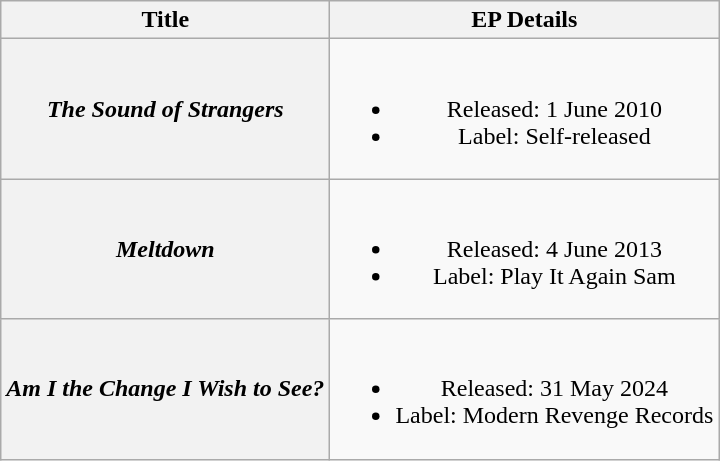<table class="wikitable plainrowheaders" style="text-align:center;">
<tr>
<th>Title</th>
<th>EP Details</th>
</tr>
<tr>
<th scope="row"><em>The Sound of Strangers</em></th>
<td><br><ul><li>Released: 1 June 2010</li><li>Label: Self-released</li></ul></td>
</tr>
<tr>
<th scope="row"><em>Meltdown</em></th>
<td><br><ul><li>Released: 4 June 2013</li><li>Label: Play It Again Sam</li></ul></td>
</tr>
<tr>
<th scope="row"><em>Am I the Change I Wish to See?</em></th>
<td><br><ul><li>Released: 31 May 2024</li><li>Label: Modern Revenge Records</li></ul></td>
</tr>
</table>
